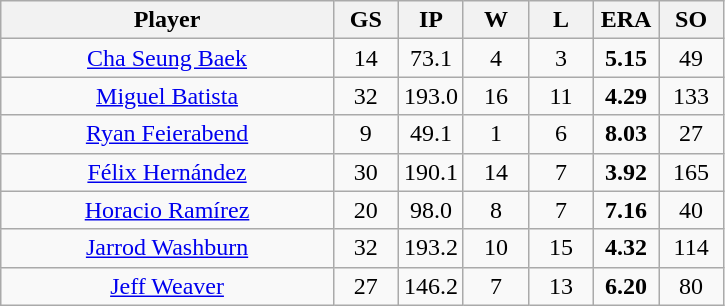<table class="wikitable sortable">
<tr>
<th bgcolor="#DDDDFF" width="46%">Player</th>
<th bgcolor="#DDDDFF" width="9%">GS</th>
<th bgcolor="#DDDDFF" width="9%">IP</th>
<th bgcolor="#DDDDFF" width="9%">W</th>
<th bgcolor="#DDDDFF" width="9%">L</th>
<th bgcolor="#DDDDFF" width="9%">ERA</th>
<th bgcolor="#DDDDFF" width="9%">SO</th>
</tr>
<tr align="center">
<td><a href='#'>Cha Seung Baek</a></td>
<td>14</td>
<td>73.1</td>
<td>4</td>
<td>3</td>
<td><strong>5.15</strong></td>
<td>49</td>
</tr>
<tr align="center">
<td><a href='#'>Miguel Batista</a></td>
<td>32</td>
<td>193.0</td>
<td>16</td>
<td>11</td>
<td><strong>4.29</strong></td>
<td>133</td>
</tr>
<tr align="center">
<td><a href='#'>Ryan Feierabend</a></td>
<td>9</td>
<td>49.1</td>
<td>1</td>
<td>6</td>
<td><strong>8.03</strong></td>
<td>27</td>
</tr>
<tr align="center">
<td><a href='#'>Félix Hernández</a></td>
<td>30</td>
<td>190.1</td>
<td>14</td>
<td>7</td>
<td><strong>3.92</strong></td>
<td>165</td>
</tr>
<tr align="center">
<td><a href='#'>Horacio Ramírez</a></td>
<td>20</td>
<td>98.0</td>
<td>8</td>
<td>7</td>
<td><strong>7.16</strong></td>
<td>40</td>
</tr>
<tr align="center">
<td><a href='#'>Jarrod Washburn</a></td>
<td>32</td>
<td>193.2</td>
<td>10</td>
<td>15</td>
<td><strong>4.32</strong></td>
<td>114</td>
</tr>
<tr align="center">
<td><a href='#'>Jeff Weaver</a></td>
<td>27</td>
<td>146.2</td>
<td>7</td>
<td>13</td>
<td><strong>6.20</strong></td>
<td>80</td>
</tr>
</table>
